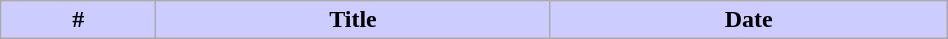<table class="wikitable plainrowheaders" style="width:50%;">
<tr style="color:black">
<th style="background-color: #ccccff;">#</th>
<th style="background-color: #ccccff;">Title</th>
<th style="background-color: #ccccff;">Date<br>





</th>
</tr>
</table>
